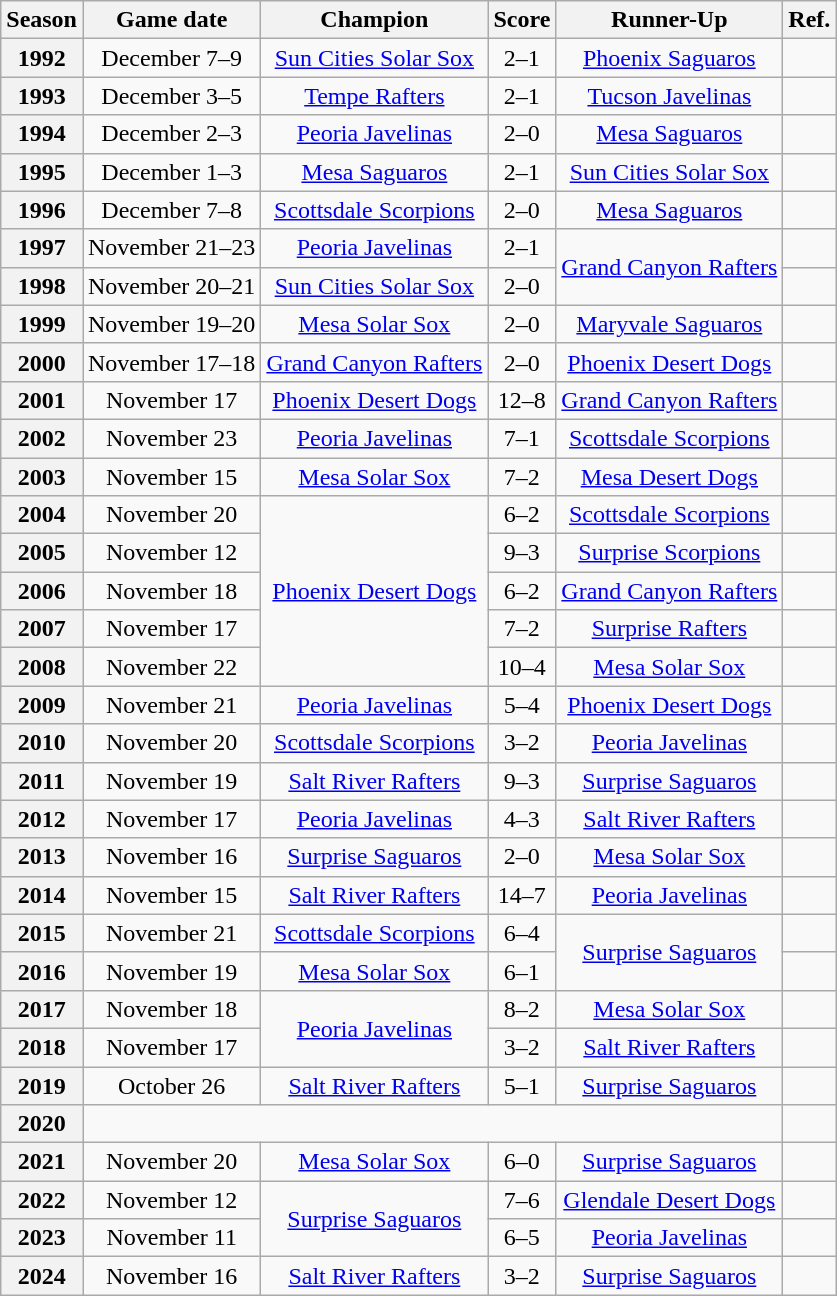<table class="wikitable sortable plainrowheaders" style="text-align:center">
<tr>
<th scope="col">Season</th>
<th scope="col" class=unsortable>Game date</th>
<th scope="col">Champion</th>
<th scope="col" class=unsortable>Score</th>
<th scope="col">Runner-Up</th>
<th scope="col" class=unsortable>Ref.</th>
</tr>
<tr>
<th scope="row" style="text-align:center">1992</th>
<td>December 7–9</td>
<td><a href='#'>Sun Cities Solar Sox</a></td>
<td>2–1 </td>
<td><a href='#'>Phoenix Saguaros</a></td>
<td></td>
</tr>
<tr>
<th scope="row" style="text-align:center">1993</th>
<td>December 3–5</td>
<td><a href='#'>Tempe Rafters</a></td>
<td>2–1 </td>
<td><a href='#'>Tucson Javelinas</a></td>
<td></td>
</tr>
<tr>
<th scope="row" style="text-align:center">1994</th>
<td>December 2–3</td>
<td><a href='#'>Peoria Javelinas</a></td>
<td>2–0 </td>
<td><a href='#'>Mesa Saguaros</a></td>
<td></td>
</tr>
<tr>
<th scope="row" style="text-align:center">1995</th>
<td>December 1–3</td>
<td><a href='#'>Mesa Saguaros</a></td>
<td>2–1 </td>
<td><a href='#'>Sun Cities Solar Sox</a></td>
<td></td>
</tr>
<tr>
<th scope="row" style="text-align:center">1996</th>
<td>December 7–8</td>
<td><a href='#'>Scottsdale Scorpions</a></td>
<td>2–0 </td>
<td><a href='#'>Mesa Saguaros</a></td>
<td></td>
</tr>
<tr>
<th scope="row" style="text-align:center">1997</th>
<td>November 21–23</td>
<td><a href='#'>Peoria Javelinas</a></td>
<td>2–1 </td>
<td rowspan="2"><a href='#'>Grand Canyon Rafters</a></td>
<td></td>
</tr>
<tr>
<th scope="row" style="text-align:center">1998</th>
<td>November 20–21</td>
<td><a href='#'>Sun Cities Solar Sox</a></td>
<td>2–0 </td>
<td></td>
</tr>
<tr>
<th scope="row" style="text-align:center">1999</th>
<td>November 19–20</td>
<td><a href='#'>Mesa Solar Sox</a></td>
<td>2–0 </td>
<td><a href='#'>Maryvale Saguaros</a></td>
<td></td>
</tr>
<tr>
<th scope="row" style="text-align:center">2000</th>
<td>November 17–18</td>
<td><a href='#'>Grand Canyon Rafters</a></td>
<td>2–0 </td>
<td><a href='#'>Phoenix Desert Dogs</a></td>
<td></td>
</tr>
<tr>
<th scope="row" style="text-align:center">2001</th>
<td>November 17</td>
<td><a href='#'>Phoenix Desert Dogs</a></td>
<td>12–8</td>
<td><a href='#'>Grand Canyon Rafters</a></td>
<td></td>
</tr>
<tr>
<th scope="row" style="text-align:center">2002</th>
<td>November 23</td>
<td><a href='#'>Peoria Javelinas</a></td>
<td>7–1</td>
<td><a href='#'>Scottsdale Scorpions</a></td>
<td></td>
</tr>
<tr>
<th scope="row" style="text-align:center">2003</th>
<td>November 15</td>
<td><a href='#'>Mesa Solar Sox</a></td>
<td>7–2</td>
<td><a href='#'>Mesa Desert Dogs</a></td>
<td></td>
</tr>
<tr>
<th scope="row" style="text-align:center">2004</th>
<td>November 20</td>
<td rowspan="5"><a href='#'>Phoenix Desert Dogs</a></td>
<td>6–2</td>
<td><a href='#'>Scottsdale Scorpions</a></td>
<td></td>
</tr>
<tr>
<th scope="row" style="text-align:center">2005</th>
<td>November 12</td>
<td>9–3</td>
<td><a href='#'>Surprise Scorpions</a></td>
<td></td>
</tr>
<tr>
<th scope="row" style="text-align:center">2006</th>
<td>November 18</td>
<td>6–2</td>
<td><a href='#'>Grand Canyon Rafters</a></td>
<td></td>
</tr>
<tr>
<th scope="row" style="text-align:center">2007</th>
<td>November 17</td>
<td>7–2</td>
<td><a href='#'>Surprise Rafters</a></td>
<td></td>
</tr>
<tr>
<th scope="row" style="text-align:center">2008</th>
<td>November 22</td>
<td>10–4</td>
<td><a href='#'>Mesa Solar Sox</a></td>
<td></td>
</tr>
<tr>
<th scope="row" style="text-align:center">2009</th>
<td>November 21</td>
<td><a href='#'>Peoria Javelinas</a></td>
<td>5–4</td>
<td><a href='#'>Phoenix Desert Dogs</a></td>
<td></td>
</tr>
<tr>
<th scope="row" style="text-align:center">2010</th>
<td>November 20</td>
<td><a href='#'>Scottsdale Scorpions</a></td>
<td>3–2</td>
<td><a href='#'>Peoria Javelinas</a></td>
<td></td>
</tr>
<tr>
<th scope="row" style="text-align:center">2011</th>
<td>November 19</td>
<td><a href='#'>Salt River Rafters</a></td>
<td>9–3</td>
<td><a href='#'>Surprise Saguaros</a></td>
<td></td>
</tr>
<tr>
<th scope="row" style="text-align:center">2012</th>
<td>November 17</td>
<td><a href='#'>Peoria Javelinas</a></td>
<td>4–3</td>
<td><a href='#'>Salt River Rafters</a></td>
<td></td>
</tr>
<tr>
<th scope="row" style="text-align:center">2013</th>
<td>November 16</td>
<td><a href='#'>Surprise Saguaros</a></td>
<td>2–0</td>
<td><a href='#'>Mesa Solar Sox</a></td>
<td></td>
</tr>
<tr>
<th scope="row" style="text-align:center">2014</th>
<td>November 15</td>
<td><a href='#'>Salt River Rafters</a></td>
<td>14–7</td>
<td><a href='#'>Peoria Javelinas</a></td>
<td></td>
</tr>
<tr>
<th scope="row" style="text-align:center">2015</th>
<td>November 21</td>
<td><a href='#'>Scottsdale Scorpions</a></td>
<td>6–4</td>
<td rowspan="2"><a href='#'>Surprise Saguaros</a></td>
<td></td>
</tr>
<tr>
<th scope="row" style="text-align:center">2016</th>
<td>November 19</td>
<td><a href='#'>Mesa Solar Sox</a></td>
<td>6–1</td>
<td></td>
</tr>
<tr>
<th scope="row" style="text-align:center">2017</th>
<td>November 18</td>
<td rowspan="2"><a href='#'>Peoria Javelinas</a></td>
<td>8–2</td>
<td><a href='#'>Mesa Solar Sox</a></td>
<td></td>
</tr>
<tr>
<th scope="row" style="text-align:center">2018</th>
<td>November 17</td>
<td>3–2 </td>
<td><a href='#'>Salt River Rafters</a></td>
<td></td>
</tr>
<tr>
<th scope="row" style="text-align:center">2019</th>
<td>October 26</td>
<td><a href='#'>Salt River Rafters</a></td>
<td>5–1</td>
<td><a href='#'>Surprise Saguaros</a></td>
<td></td>
</tr>
<tr>
<th scope="row" style="text-align:center">2020</th>
<td colspan="4"></td>
<td></td>
</tr>
<tr>
<th scope="row" style="text-align:center">2021</th>
<td>November 20</td>
<td><a href='#'>Mesa Solar Sox</a></td>
<td>6–0</td>
<td><a href='#'>Surprise Saguaros</a></td>
<td></td>
</tr>
<tr>
<th scope="row" style="text-align:center">2022</th>
<td>November 12</td>
<td rowspan="2"><a href='#'>Surprise Saguaros</a></td>
<td>7–6</td>
<td><a href='#'>Glendale Desert Dogs</a></td>
<td></td>
</tr>
<tr>
<th scope="row" style="text-align:center">2023</th>
<td>November 11</td>
<td>6–5</td>
<td><a href='#'>Peoria Javelinas</a></td>
<td></td>
</tr>
<tr>
<th scope="row" style="text-align:center">2024</th>
<td>November 16</td>
<td><a href='#'>Salt River Rafters</a></td>
<td>3–2</td>
<td><a href='#'>Surprise Saguaros</a></td>
<td></td>
</tr>
</table>
